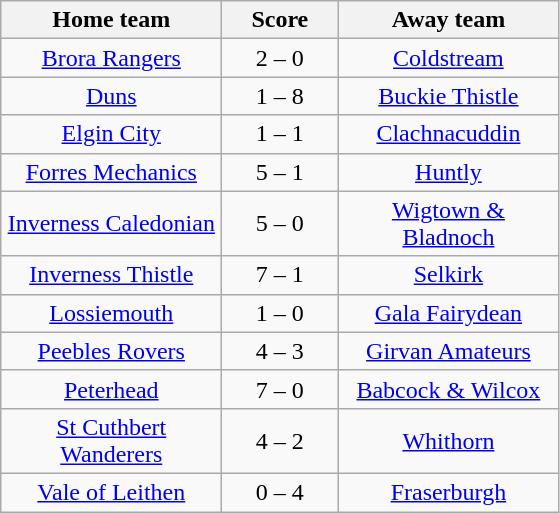<table class="wikitable" style="text-align: center">
<tr>
<th width=140>Home team</th>
<th width=70>Score</th>
<th width=140>Away team</th>
</tr>
<tr>
<td><a href='#'>Brora Rangers</a></td>
<td>2 – 0</td>
<td><a href='#'>Coldstream</a></td>
</tr>
<tr>
<td><a href='#'>Duns</a></td>
<td>1 – 8</td>
<td><a href='#'>Buckie Thistle</a></td>
</tr>
<tr>
<td><a href='#'>Elgin City</a></td>
<td>1 – 1</td>
<td><a href='#'>Clachnacuddin</a></td>
</tr>
<tr>
<td><a href='#'>Forres Mechanics</a></td>
<td>5 – 1</td>
<td><a href='#'>Huntly</a></td>
</tr>
<tr>
<td><a href='#'>Inverness Caledonian</a></td>
<td>5 – 0</td>
<td><a href='#'>Wigtown & Bladnoch</a></td>
</tr>
<tr>
<td><a href='#'>Inverness Thistle</a></td>
<td>7 – 1</td>
<td><a href='#'>Selkirk</a></td>
</tr>
<tr>
<td><a href='#'>Lossiemouth</a></td>
<td>1 – 0</td>
<td><a href='#'>Gala Fairydean</a></td>
</tr>
<tr>
<td><a href='#'>Peebles Rovers</a></td>
<td>4 – 3</td>
<td><a href='#'>Girvan Amateurs</a></td>
</tr>
<tr>
<td><a href='#'>Peterhead</a></td>
<td>7 – 0</td>
<td><a href='#'>Babcock & Wilcox</a></td>
</tr>
<tr>
<td><a href='#'>St Cuthbert Wanderers</a></td>
<td>4 – 2</td>
<td><a href='#'>Whithorn</a></td>
</tr>
<tr>
<td><a href='#'>Vale of Leithen</a></td>
<td>0 – 4</td>
<td><a href='#'>Fraserburgh</a></td>
</tr>
</table>
